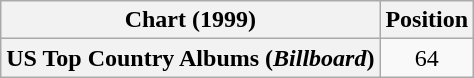<table class="wikitable plainrowheaders" style="text-align:center">
<tr>
<th scope="col">Chart (1999)</th>
<th scope="col">Position</th>
</tr>
<tr>
<th scope="row">US Top Country Albums (<em>Billboard</em>)</th>
<td>64</td>
</tr>
</table>
